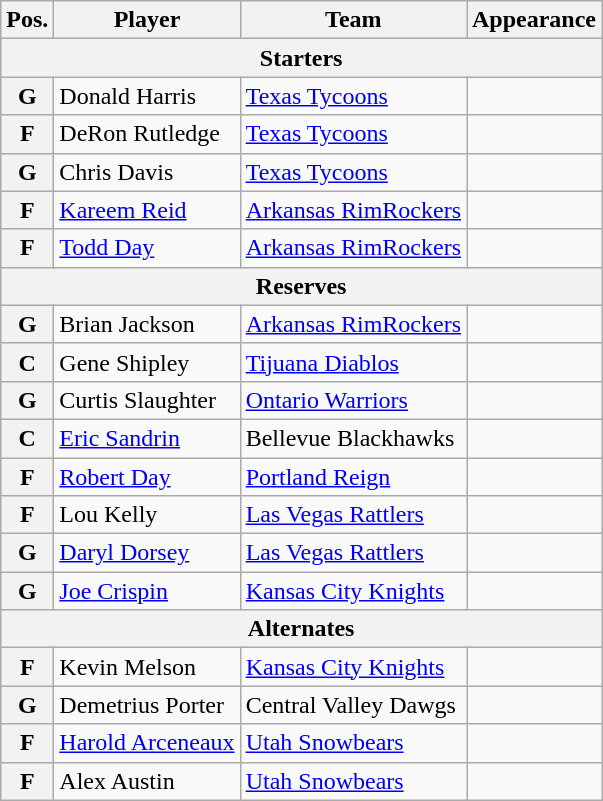<table class="wikitable">
<tr>
<th>Pos.</th>
<th>Player</th>
<th>Team</th>
<th>Appearance</th>
</tr>
<tr>
<th colspan="4">Starters</th>
</tr>
<tr>
<th>G</th>
<td>Donald Harris</td>
<td><a href='#'>Texas Tycoons</a></td>
<td></td>
</tr>
<tr>
<th>F</th>
<td>DeRon Rutledge</td>
<td><a href='#'>Texas Tycoons</a></td>
<td></td>
</tr>
<tr>
<th>G</th>
<td>Chris Davis</td>
<td><a href='#'>Texas Tycoons</a></td>
<td></td>
</tr>
<tr>
<th>F</th>
<td><a href='#'>Kareem Reid</a></td>
<td><a href='#'>Arkansas RimRockers</a></td>
<td></td>
</tr>
<tr>
<th>F</th>
<td><a href='#'>Todd Day</a></td>
<td><a href='#'>Arkansas RimRockers</a></td>
<td></td>
</tr>
<tr>
<th colspan="4">Reserves</th>
</tr>
<tr>
<th>G</th>
<td>Brian Jackson</td>
<td><a href='#'>Arkansas RimRockers</a></td>
<td></td>
</tr>
<tr>
<th>C</th>
<td>Gene Shipley</td>
<td><a href='#'>Tijuana Diablos</a></td>
<td></td>
</tr>
<tr>
<th>G</th>
<td>Curtis Slaughter</td>
<td><a href='#'>Ontario Warriors</a></td>
<td></td>
</tr>
<tr>
<th>C</th>
<td><a href='#'>Eric Sandrin</a></td>
<td>Bellevue Blackhawks</td>
<td></td>
</tr>
<tr>
<th>F</th>
<td><a href='#'>Robert Day</a></td>
<td><a href='#'>Portland Reign</a></td>
<td></td>
</tr>
<tr>
<th>F</th>
<td>Lou Kelly</td>
<td><a href='#'>Las Vegas Rattlers</a></td>
<td></td>
</tr>
<tr>
<th>G</th>
<td><a href='#'>Daryl Dorsey</a></td>
<td><a href='#'>Las Vegas Rattlers</a></td>
<td></td>
</tr>
<tr>
<th>G</th>
<td><a href='#'>Joe Crispin</a></td>
<td><a href='#'>Kansas City Knights</a></td>
<td></td>
</tr>
<tr>
<th colspan="4">Alternates</th>
</tr>
<tr>
<th>F</th>
<td>Kevin Melson</td>
<td><a href='#'>Kansas City Knights</a></td>
<td></td>
</tr>
<tr>
<th>G</th>
<td>Demetrius Porter</td>
<td>Central Valley Dawgs</td>
<td></td>
</tr>
<tr>
<th>F</th>
<td><a href='#'>Harold Arceneaux</a></td>
<td><a href='#'>Utah Snowbears</a></td>
<td></td>
</tr>
<tr>
<th>F</th>
<td>Alex Austin</td>
<td><a href='#'>Utah Snowbears</a></td>
<td></td>
</tr>
</table>
